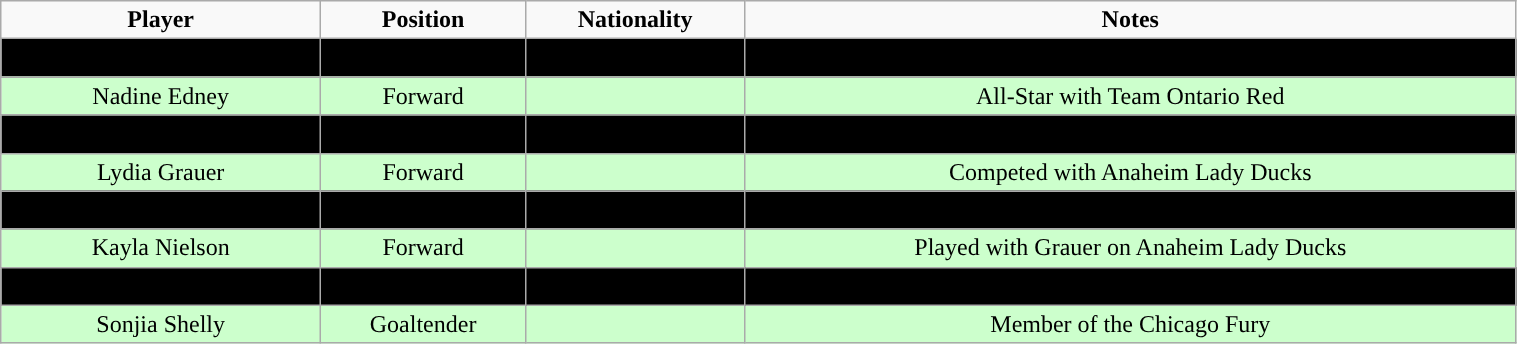<table class="wikitable" width="80%">
<tr align="center">
<td><strong>Player</strong></td>
<td><strong>Position</strong></td>
<td><strong>Nationality</strong></td>
<td><strong>Notes</strong></td>
</tr>
<tr align="center" bgcolor=" ">
<td>Allison Compeau</td>
<td>Goaltender</td>
<td></td>
<td>Played for North Country Ice Storm</td>
</tr>
<tr align="center" bgcolor="#ccffcc">
<td>Nadine Edney</td>
<td>Forward</td>
<td></td>
<td>All-Star with Team Ontario Red</td>
</tr>
<tr align="center" bgcolor=" ">
<td>Amanda McClure</td>
<td>Defense</td>
<td></td>
<td>Played for Cambridge Jr. Rivulettes</td>
</tr>
<tr align="center" bgcolor="#ccffcc">
<td>Lydia Grauer</td>
<td>Forward</td>
<td></td>
<td>Competed with Anaheim Lady Ducks</td>
</tr>
<tr align="center" bgcolor=" ">
<td>Grace Harrison</td>
<td>Goaltender</td>
<td></td>
<td>Member of Team New Zealand U18</td>
</tr>
<tr align="center" bgcolor="#ccffcc">
<td>Kayla Nielson</td>
<td>Forward</td>
<td></td>
<td>Played with Grauer on Anaheim Lady Ducks</td>
</tr>
<tr align="center" bgcolor=" ">
<td>Justine Reyes</td>
<td>Forward</td>
<td></td>
<td>Third Recruit from Anaheim Lady Ducks</td>
</tr>
<tr align="center" bgcolor="#ccffcc">
<td>Sonjia Shelly</td>
<td>Goaltender</td>
<td></td>
<td>Member of the Chicago Fury</td>
</tr>
</table>
